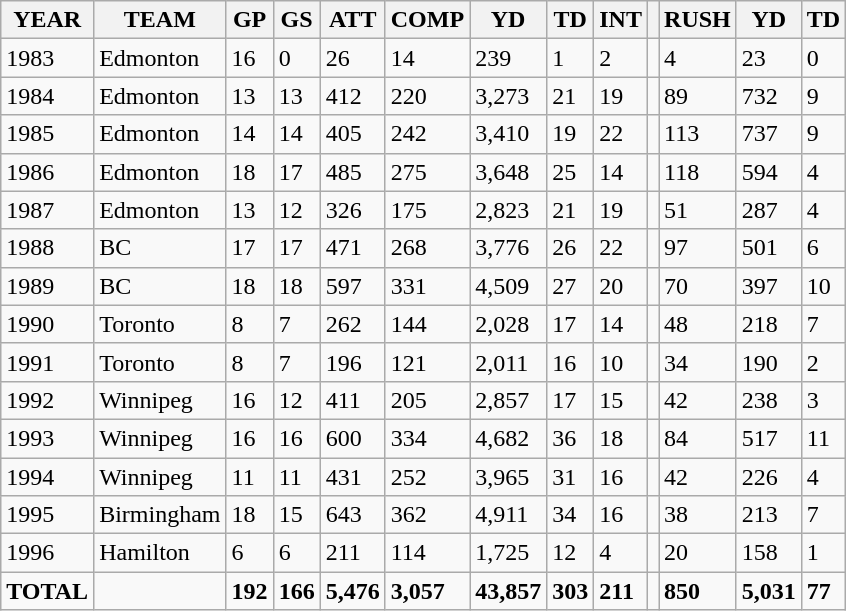<table class="wikitable">
<tr>
<th>YEAR</th>
<th>TEAM</th>
<th>GP</th>
<th>GS</th>
<th>ATT</th>
<th>COMP</th>
<th>YD</th>
<th>TD</th>
<th>INT</th>
<th></th>
<th>RUSH</th>
<th>YD</th>
<th>TD</th>
</tr>
<tr>
<td>1983</td>
<td>Edmonton</td>
<td>16</td>
<td>0</td>
<td>26</td>
<td>14</td>
<td>239</td>
<td>1</td>
<td>2</td>
<td></td>
<td>4</td>
<td>23</td>
<td>0</td>
</tr>
<tr>
<td>1984</td>
<td>Edmonton</td>
<td>13</td>
<td>13</td>
<td>412</td>
<td>220</td>
<td>3,273</td>
<td>21</td>
<td>19</td>
<td></td>
<td>89</td>
<td>732</td>
<td>9</td>
</tr>
<tr>
<td>1985</td>
<td>Edmonton</td>
<td>14</td>
<td>14</td>
<td>405</td>
<td>242</td>
<td>3,410</td>
<td>19</td>
<td>22</td>
<td></td>
<td>113</td>
<td>737</td>
<td>9</td>
</tr>
<tr>
<td>1986</td>
<td>Edmonton</td>
<td>18</td>
<td>17</td>
<td>485</td>
<td>275</td>
<td>3,648</td>
<td>25</td>
<td>14</td>
<td></td>
<td>118</td>
<td>594</td>
<td>4</td>
</tr>
<tr>
<td>1987</td>
<td>Edmonton</td>
<td>13</td>
<td>12</td>
<td>326</td>
<td>175</td>
<td>2,823</td>
<td>21</td>
<td>19</td>
<td></td>
<td>51</td>
<td>287</td>
<td>4</td>
</tr>
<tr>
<td>1988</td>
<td>BC</td>
<td>17</td>
<td>17</td>
<td>471</td>
<td>268</td>
<td>3,776</td>
<td>26</td>
<td>22</td>
<td></td>
<td>97</td>
<td>501</td>
<td>6</td>
</tr>
<tr>
<td>1989</td>
<td>BC</td>
<td>18</td>
<td>18</td>
<td>597</td>
<td>331</td>
<td>4,509</td>
<td>27</td>
<td>20</td>
<td></td>
<td>70</td>
<td>397</td>
<td>10</td>
</tr>
<tr>
<td>1990</td>
<td>Toronto</td>
<td>8</td>
<td>7</td>
<td>262</td>
<td>144</td>
<td>2,028</td>
<td>17</td>
<td>14</td>
<td></td>
<td>48</td>
<td>218</td>
<td>7</td>
</tr>
<tr>
<td>1991</td>
<td>Toronto</td>
<td>8</td>
<td>7</td>
<td>196</td>
<td>121</td>
<td>2,011</td>
<td>16</td>
<td>10</td>
<td></td>
<td>34</td>
<td>190</td>
<td>2</td>
</tr>
<tr>
<td>1992</td>
<td>Winnipeg</td>
<td>16</td>
<td>12</td>
<td>411</td>
<td>205</td>
<td>2,857</td>
<td>17</td>
<td>15</td>
<td></td>
<td>42</td>
<td>238</td>
<td>3</td>
</tr>
<tr>
<td>1993</td>
<td>Winnipeg</td>
<td>16</td>
<td>16</td>
<td>600</td>
<td>334</td>
<td>4,682</td>
<td>36</td>
<td>18</td>
<td></td>
<td>84</td>
<td>517</td>
<td>11</td>
</tr>
<tr>
<td>1994</td>
<td>Winnipeg</td>
<td>11</td>
<td>11</td>
<td>431</td>
<td>252</td>
<td>3,965</td>
<td>31</td>
<td>16</td>
<td></td>
<td>42</td>
<td>226</td>
<td>4</td>
</tr>
<tr>
<td>1995</td>
<td>Birmingham</td>
<td>18</td>
<td>15</td>
<td>643</td>
<td>362</td>
<td>4,911</td>
<td>34</td>
<td>16</td>
<td></td>
<td>38</td>
<td>213</td>
<td>7</td>
</tr>
<tr>
<td>1996</td>
<td>Hamilton</td>
<td>6</td>
<td>6</td>
<td>211</td>
<td>114</td>
<td>1,725</td>
<td>12</td>
<td>4</td>
<td></td>
<td>20</td>
<td>158</td>
<td>1</td>
</tr>
<tr>
<td><strong>TOTAL</strong></td>
<td></td>
<td><strong>192</strong></td>
<td><strong>166</strong></td>
<td><strong>5,476</strong></td>
<td><strong>3,057</strong></td>
<td><strong>43,857</strong></td>
<td><strong>303</strong></td>
<td><strong>211</strong></td>
<td></td>
<td><strong>850</strong></td>
<td><strong>5,031</strong></td>
<td><strong>77</strong></td>
</tr>
</table>
